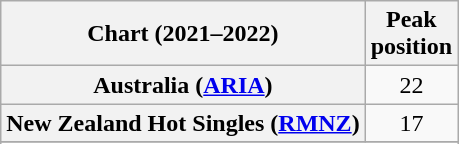<table class="wikitable sortable plainrowheaders" style="text-align:center">
<tr>
<th scope="col">Chart (2021–2022)</th>
<th scope="col">Peak<br>position</th>
</tr>
<tr>
<th scope="row">Australia (<a href='#'>ARIA</a>)</th>
<td>22</td>
</tr>
<tr>
<th scope="row">New Zealand Hot Singles (<a href='#'>RMNZ</a>)</th>
<td>17</td>
</tr>
<tr>
</tr>
<tr>
</tr>
</table>
